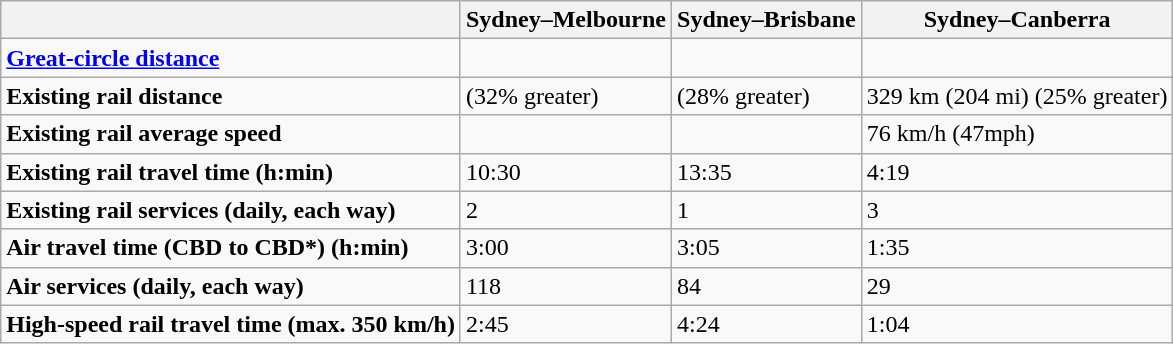<table class="wikitable">
<tr>
<th></th>
<th>Sydney–Melbourne</th>
<th>Sydney–Brisbane</th>
<th>Sydney–Canberra</th>
</tr>
<tr>
<td><strong><a href='#'>Great-circle distance</a></strong></td>
<td></td>
<td></td>
<td></td>
</tr>
<tr>
<td><strong>Existing rail distance</strong></td>
<td> (32% greater)</td>
<td> (28% greater)</td>
<td>329 km     (204 mi) (25% greater)</td>
</tr>
<tr>
<td><strong>Existing rail average speed</strong></td>
<td></td>
<td></td>
<td>76 km/h (47mph)</td>
</tr>
<tr>
<td><strong>Existing rail travel time (h:min)</strong></td>
<td>10:30</td>
<td>13:35</td>
<td>4:19</td>
</tr>
<tr>
<td><strong>Existing rail services (daily, each way)</strong></td>
<td>2</td>
<td>1</td>
<td>3</td>
</tr>
<tr>
<td><strong>Air travel time (CBD to CBD*) (h:min)</strong></td>
<td>3:00</td>
<td>3:05</td>
<td>1:35</td>
</tr>
<tr>
<td><strong>Air services (daily, each way)</strong></td>
<td>118</td>
<td>84</td>
<td>29</td>
</tr>
<tr>
<td><strong>High-speed rail travel time (max. 350 km/h)</strong></td>
<td>2:45</td>
<td>4:24</td>
<td>1:04</td>
</tr>
</table>
